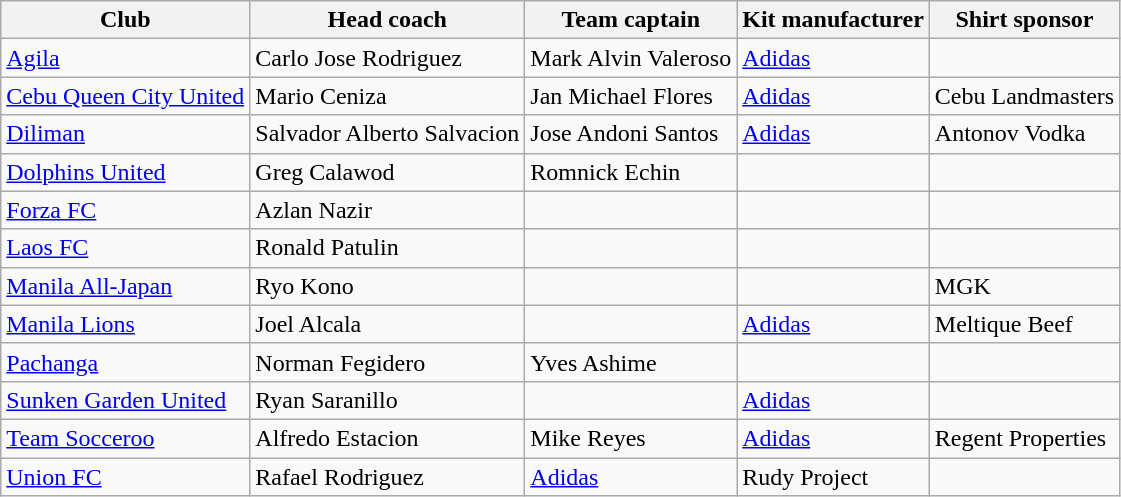<table class="wikitable sortable">
<tr>
<th>Club</th>
<th>Head coach</th>
<th>Team captain</th>
<th>Kit manufacturer</th>
<th>Shirt sponsor</th>
</tr>
<tr>
<td><a href='#'>Agila</a></td>
<td> Carlo Jose Rodriguez</td>
<td> Mark Alvin Valeroso</td>
<td><a href='#'>Adidas</a></td>
<td></td>
</tr>
<tr>
<td><a href='#'>Cebu Queen City United</a></td>
<td> Mario Ceniza</td>
<td> Jan Michael Flores</td>
<td><a href='#'>Adidas</a></td>
<td>Cebu Landmasters</td>
</tr>
<tr>
<td><a href='#'>Diliman</a></td>
<td> Salvador Alberto Salvacion</td>
<td> Jose Andoni Santos</td>
<td><a href='#'>Adidas</a></td>
<td>Antonov Vodka</td>
</tr>
<tr>
<td><a href='#'>Dolphins United</a></td>
<td> Greg Calawod</td>
<td> Romnick Echin</td>
<td></td>
<td></td>
</tr>
<tr>
<td><a href='#'>Forza FC</a></td>
<td> Azlan Nazir</td>
<td></td>
<td></td>
<td></td>
</tr>
<tr>
<td><a href='#'>Laos FC</a></td>
<td> Ronald Patulin</td>
<td></td>
<td></td>
<td></td>
</tr>
<tr>
<td><a href='#'>Manila All-Japan</a></td>
<td> Ryo Kono</td>
<td></td>
<td></td>
<td>MGK</td>
</tr>
<tr>
<td><a href='#'>Manila Lions</a></td>
<td> Joel Alcala</td>
<td></td>
<td><a href='#'>Adidas</a></td>
<td>Meltique Beef</td>
</tr>
<tr>
<td><a href='#'>Pachanga</a></td>
<td> Norman Fegidero</td>
<td> Yves Ashime</td>
<td></td>
<td></td>
</tr>
<tr>
<td><a href='#'>Sunken Garden United</a></td>
<td> Ryan Saranillo</td>
<td></td>
<td><a href='#'>Adidas</a></td>
<td></td>
</tr>
<tr>
<td><a href='#'>Team Socceroo</a></td>
<td> Alfredo Estacion</td>
<td> Mike Reyes</td>
<td><a href='#'>Adidas</a></td>
<td>Regent Properties</td>
</tr>
<tr>
<td><a href='#'>Union FC</a></td>
<td> Rafael Rodriguez</td>
<td><a href='#'>Adidas</a></td>
<td>Rudy Project</td>
<td></td>
</tr>
</table>
